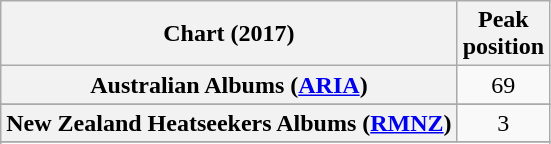<table class="wikitable sortable plainrowheaders" style="text-align:center">
<tr>
<th scope="col">Chart (2017)</th>
<th scope="col">Peak<br> position</th>
</tr>
<tr>
<th scope="row">Australian Albums (<a href='#'>ARIA</a>)</th>
<td>69</td>
</tr>
<tr>
</tr>
<tr>
</tr>
<tr>
</tr>
<tr>
</tr>
<tr>
</tr>
<tr>
</tr>
<tr>
</tr>
<tr>
</tr>
<tr>
<th scope="row">New Zealand Heatseekers Albums (<a href='#'>RMNZ</a>)</th>
<td>3</td>
</tr>
<tr>
</tr>
<tr>
</tr>
<tr>
</tr>
<tr>
</tr>
<tr>
</tr>
</table>
